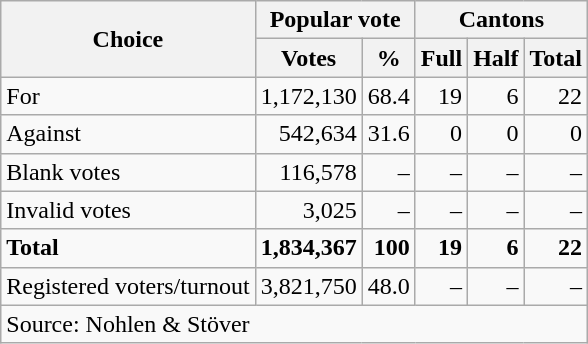<table class=wikitable style=text-align:right>
<tr>
<th rowspan=2>Choice</th>
<th colspan=2>Popular vote</th>
<th colspan=3>Cantons</th>
</tr>
<tr>
<th>Votes</th>
<th>%</th>
<th>Full</th>
<th>Half</th>
<th>Total</th>
</tr>
<tr>
<td align=left>For</td>
<td>1,172,130</td>
<td>68.4</td>
<td>19</td>
<td>6</td>
<td>22</td>
</tr>
<tr>
<td align=left>Against</td>
<td>542,634</td>
<td>31.6</td>
<td>0</td>
<td>0</td>
<td>0</td>
</tr>
<tr>
<td align=left>Blank votes</td>
<td>116,578</td>
<td>–</td>
<td>–</td>
<td>–</td>
<td>–</td>
</tr>
<tr>
<td align=left>Invalid votes</td>
<td>3,025</td>
<td>–</td>
<td>–</td>
<td>–</td>
<td>–</td>
</tr>
<tr>
<td align=left><strong>Total</strong></td>
<td><strong>1,834,367</strong></td>
<td><strong>100</strong></td>
<td><strong>19</strong></td>
<td><strong>6</strong></td>
<td><strong>22</strong></td>
</tr>
<tr>
<td align=left>Registered voters/turnout</td>
<td>3,821,750</td>
<td>48.0</td>
<td>–</td>
<td>–</td>
<td>–</td>
</tr>
<tr>
<td align=left colspan=11>Source: Nohlen & Stöver</td>
</tr>
</table>
